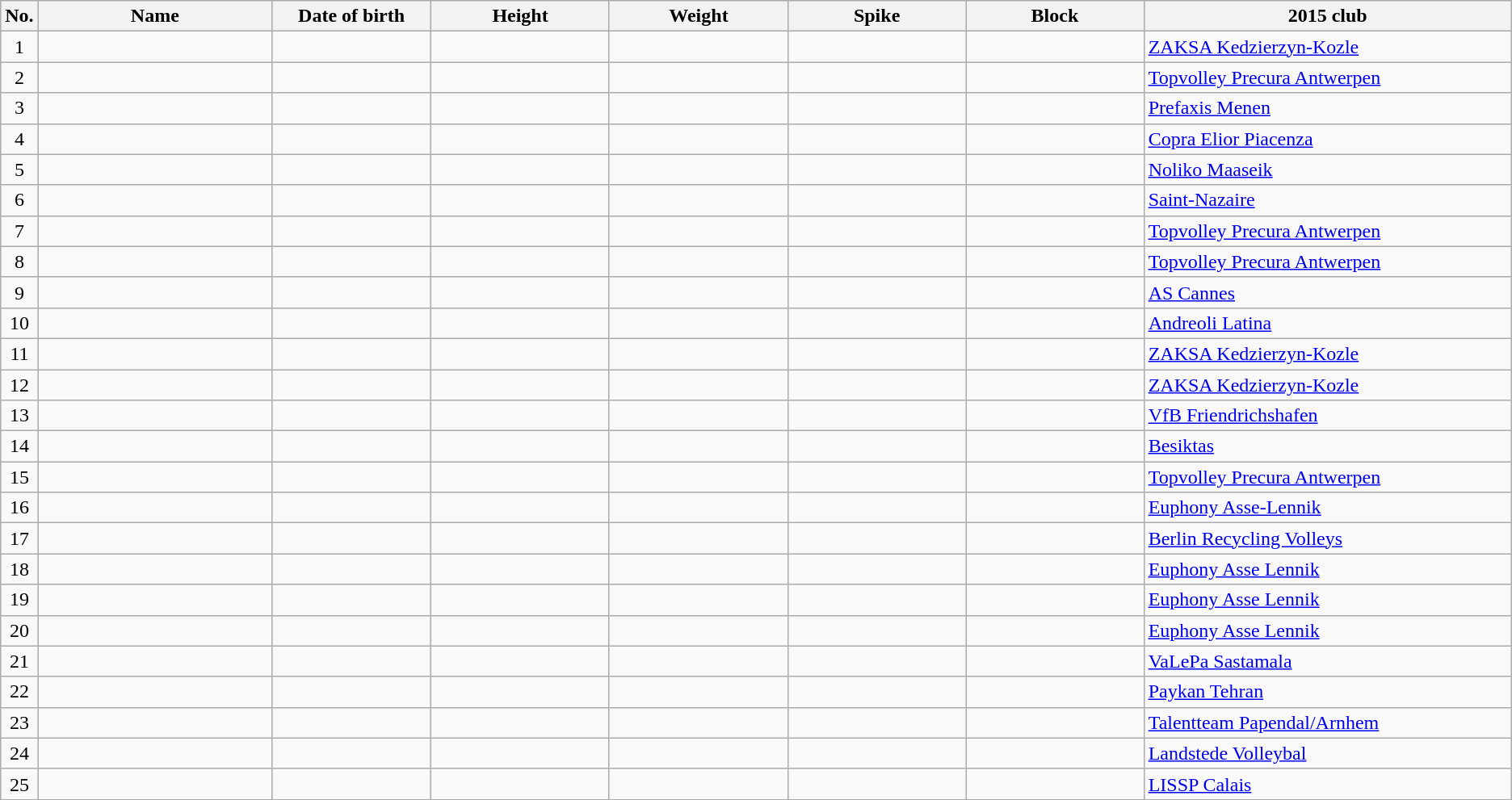<table class="wikitable sortable" style="font-size:100%; text-align:center;">
<tr>
<th>No.</th>
<th style="width:12em">Name</th>
<th style="width:8em">Date of birth</th>
<th style="width:9em">Height</th>
<th style="width:9em">Weight</th>
<th style="width:9em">Spike</th>
<th style="width:9em">Block</th>
<th style="width:19em">2015 club</th>
</tr>
<tr>
<td>1</td>
<td align=left></td>
<td align=right></td>
<td></td>
<td></td>
<td></td>
<td></td>
<td align=left><a href='#'>ZAKSA Kedzierzyn-Kozle</a></td>
</tr>
<tr>
<td>2</td>
<td align=left></td>
<td align=right></td>
<td></td>
<td></td>
<td></td>
<td></td>
<td align=left><a href='#'>Topvolley Precura Antwerpen</a></td>
</tr>
<tr>
<td>3</td>
<td align=left></td>
<td align=right></td>
<td></td>
<td></td>
<td></td>
<td></td>
<td align=left><a href='#'>Prefaxis Menen</a></td>
</tr>
<tr>
<td>4</td>
<td align=left></td>
<td align=right></td>
<td></td>
<td></td>
<td></td>
<td></td>
<td align=left><a href='#'>Copra Elior Piacenza</a></td>
</tr>
<tr>
<td>5</td>
<td align=left></td>
<td align=right></td>
<td></td>
<td></td>
<td></td>
<td></td>
<td align=left><a href='#'>Noliko Maaseik</a></td>
</tr>
<tr>
<td>6</td>
<td align=left></td>
<td align=right></td>
<td></td>
<td></td>
<td></td>
<td></td>
<td align=left><a href='#'>Saint-Nazaire</a></td>
</tr>
<tr>
<td>7</td>
<td align=left></td>
<td align=right></td>
<td></td>
<td></td>
<td></td>
<td></td>
<td align=left><a href='#'>Topvolley Precura Antwerpen</a></td>
</tr>
<tr>
<td>8</td>
<td align=left></td>
<td align=right></td>
<td></td>
<td></td>
<td></td>
<td></td>
<td align=left><a href='#'>Topvolley Precura Antwerpen</a></td>
</tr>
<tr>
<td>9</td>
<td align=left></td>
<td align=right></td>
<td></td>
<td></td>
<td></td>
<td></td>
<td align=left><a href='#'>AS Cannes</a></td>
</tr>
<tr>
<td>10</td>
<td align=left></td>
<td align=right></td>
<td></td>
<td></td>
<td></td>
<td></td>
<td align=left><a href='#'>Andreoli Latina</a></td>
</tr>
<tr>
<td>11</td>
<td align=left></td>
<td align=right></td>
<td></td>
<td></td>
<td></td>
<td></td>
<td align=left><a href='#'>ZAKSA Kedzierzyn-Kozle</a></td>
</tr>
<tr>
<td>12</td>
<td align=left></td>
<td align=right></td>
<td></td>
<td></td>
<td></td>
<td></td>
<td align=left><a href='#'>ZAKSA Kedzierzyn-Kozle</a></td>
</tr>
<tr>
<td>13</td>
<td align=left></td>
<td align=right></td>
<td></td>
<td></td>
<td></td>
<td></td>
<td align=left><a href='#'>VfB Friendrichshafen</a></td>
</tr>
<tr>
<td>14</td>
<td align=left></td>
<td align=right></td>
<td></td>
<td></td>
<td></td>
<td></td>
<td align=left><a href='#'>Besiktas</a></td>
</tr>
<tr>
<td>15</td>
<td align=left></td>
<td align=right></td>
<td></td>
<td></td>
<td></td>
<td></td>
<td align=left><a href='#'>Topvolley Precura Antwerpen</a></td>
</tr>
<tr>
<td>16</td>
<td align=left></td>
<td align=right></td>
<td></td>
<td></td>
<td></td>
<td></td>
<td align=left><a href='#'>Euphony Asse-Lennik</a></td>
</tr>
<tr>
<td>17</td>
<td align=left></td>
<td align=right></td>
<td></td>
<td></td>
<td></td>
<td></td>
<td align=left><a href='#'>Berlin Recycling Volleys</a></td>
</tr>
<tr>
<td>18</td>
<td align=left></td>
<td align=right></td>
<td></td>
<td></td>
<td></td>
<td></td>
<td align=left><a href='#'>Euphony Asse Lennik</a></td>
</tr>
<tr>
<td>19</td>
<td align=left></td>
<td align=right></td>
<td></td>
<td></td>
<td></td>
<td></td>
<td align=left><a href='#'>Euphony Asse Lennik</a></td>
</tr>
<tr>
<td>20</td>
<td align=left></td>
<td align=right></td>
<td></td>
<td></td>
<td></td>
<td></td>
<td align=left><a href='#'>Euphony Asse Lennik</a></td>
</tr>
<tr>
<td>21</td>
<td align=left></td>
<td align=right></td>
<td></td>
<td></td>
<td></td>
<td></td>
<td align=left><a href='#'>VaLePa Sastamala</a></td>
</tr>
<tr>
<td>22</td>
<td align=left></td>
<td align=right></td>
<td></td>
<td></td>
<td></td>
<td></td>
<td align=left><a href='#'>Paykan Tehran</a></td>
</tr>
<tr>
<td>23</td>
<td align=left></td>
<td align=right></td>
<td></td>
<td></td>
<td></td>
<td></td>
<td align=left><a href='#'>Talentteam Papendal/Arnhem</a></td>
</tr>
<tr>
<td>24</td>
<td align=left></td>
<td align=right></td>
<td></td>
<td></td>
<td></td>
<td></td>
<td align=left><a href='#'>Landstede Volleybal</a></td>
</tr>
<tr>
<td>25</td>
<td align=left></td>
<td align=right></td>
<td></td>
<td></td>
<td></td>
<td></td>
<td align=left><a href='#'>LISSP Calais</a></td>
</tr>
</table>
